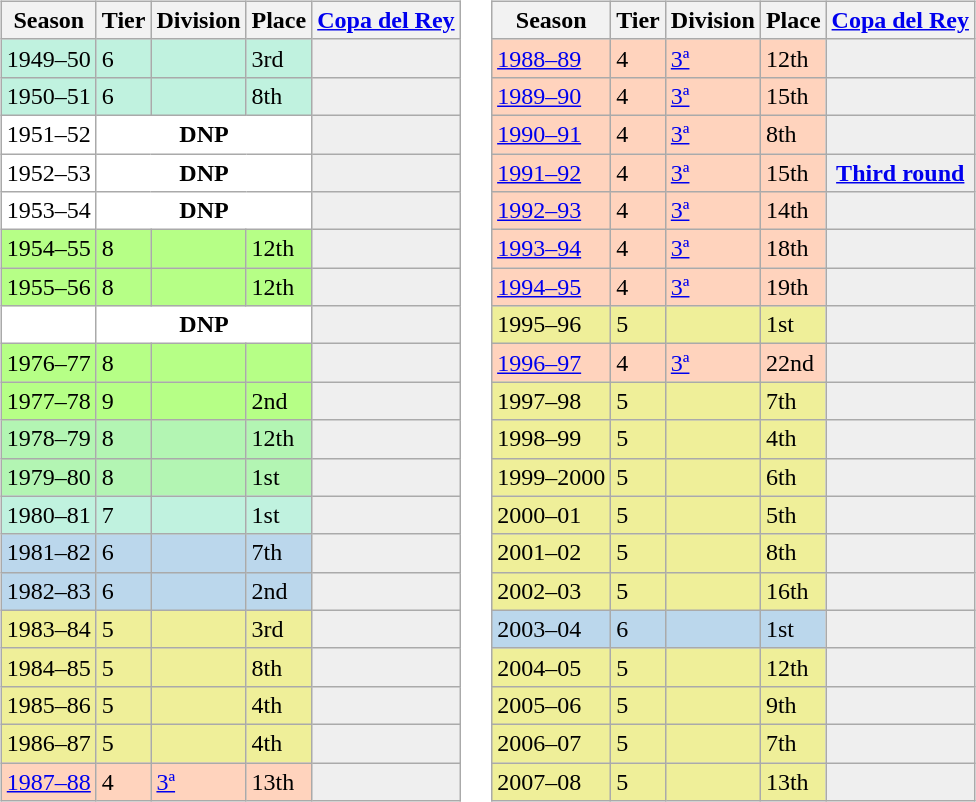<table>
<tr>
<td valign="top" width=0%><br><table class="wikitable">
<tr style="background:#f0f6fa;">
<th>Season</th>
<th>Tier</th>
<th>Division</th>
<th>Place</th>
<th><a href='#'>Copa del Rey</a></th>
</tr>
<tr>
<td style="background:#C0F2DF;">1949–50</td>
<td style="background:#C0F2DF;">6</td>
<td style="background:#C0F2DF;"></td>
<td style="background:#C0F2DF;">3rd</td>
<th style="background:#efefef;"></th>
</tr>
<tr>
<td style="background:#C0F2DF;">1950–51</td>
<td style="background:#C0F2DF;">6</td>
<td style="background:#C0F2DF;"></td>
<td style="background:#C0F2DF;">8th</td>
<th style="background:#efefef;"></th>
</tr>
<tr>
<td style="background:#FFFFFF;">1951–52</td>
<th style="background:#FFFFFF;" colspan="3">DNP</th>
<th style="background:#efefef;"></th>
</tr>
<tr>
<td style="background:#FFFFFF;">1952–53</td>
<th style="background:#FFFFFF;" colspan="3">DNP</th>
<th style="background:#efefef;"></th>
</tr>
<tr>
<td style="background:#FFFFFF;">1953–54</td>
<th style="background:#FFFFFF;" colspan="3">DNP</th>
<th style="background:#efefef;"></th>
</tr>
<tr>
<td style="background:#B6FF86;">1954–55</td>
<td style="background:#B6FF86;">8</td>
<td style="background:#B6FF86;"></td>
<td style="background:#B6FF86;">12th</td>
<th style="background:#efefef;"></th>
</tr>
<tr>
<td style="background:#B6FF86;">1955–56</td>
<td style="background:#B6FF86;">8</td>
<td style="background:#B6FF86;"></td>
<td style="background:#B6FF86;">12th</td>
<th style="background:#efefef;"></th>
</tr>
<tr>
<td style="background:#FFFFFF;"></td>
<th style="background:#FFFFFF;" colspan="3">DNP</th>
<th style="background:#efefef;"></th>
</tr>
<tr>
<td style="background:#B6FF86;">1976–77</td>
<td style="background:#B6FF86;">8</td>
<td style="background:#B6FF86;"></td>
<td style="background:#B6FF86;"></td>
<th style="background:#efefef;"></th>
</tr>
<tr>
<td style="background:#B6FF86;">1977–78</td>
<td style="background:#B6FF86;">9</td>
<td style="background:#B6FF86;"></td>
<td style="background:#B6FF86;">2nd</td>
<th style="background:#efefef;"></th>
</tr>
<tr>
<td style="background:#B3F5B3;">1978–79</td>
<td style="background:#B3F5B3;">8</td>
<td style="background:#B3F5B3;"></td>
<td style="background:#B3F5B3;">12th</td>
<th style="background:#efefef;"></th>
</tr>
<tr>
<td style="background:#B3F5B3;">1979–80</td>
<td style="background:#B3F5B3;">8</td>
<td style="background:#B3F5B3;"></td>
<td style="background:#B3F5B3;">1st</td>
<th style="background:#efefef;"></th>
</tr>
<tr>
<td style="background:#C0F2DF;">1980–81</td>
<td style="background:#C0F2DF;">7</td>
<td style="background:#C0F2DF;"></td>
<td style="background:#C0F2DF;">1st</td>
<th style="background:#efefef;"></th>
</tr>
<tr>
<td style="background:#BBD7EC;">1981–82</td>
<td style="background:#BBD7EC;">6</td>
<td style="background:#BBD7EC;"></td>
<td style="background:#BBD7EC;">7th</td>
<th style="background:#efefef;"></th>
</tr>
<tr>
<td style="background:#BBD7EC;">1982–83</td>
<td style="background:#BBD7EC;">6</td>
<td style="background:#BBD7EC;"></td>
<td style="background:#BBD7EC;">2nd</td>
<th style="background:#efefef;"></th>
</tr>
<tr>
<td style="background:#EFEF99;">1983–84</td>
<td style="background:#EFEF99;">5</td>
<td style="background:#EFEF99;"></td>
<td style="background:#EFEF99;">3rd</td>
<th style="background:#efefef;"></th>
</tr>
<tr>
<td style="background:#EFEF99;">1984–85</td>
<td style="background:#EFEF99;">5</td>
<td style="background:#EFEF99;"></td>
<td style="background:#EFEF99;">8th</td>
<th style="background:#efefef;"></th>
</tr>
<tr>
<td style="background:#EFEF99;">1985–86</td>
<td style="background:#EFEF99;">5</td>
<td style="background:#EFEF99;"></td>
<td style="background:#EFEF99;">4th</td>
<th style="background:#efefef;"></th>
</tr>
<tr>
<td style="background:#EFEF99;">1986–87</td>
<td style="background:#EFEF99;">5</td>
<td style="background:#EFEF99;"></td>
<td style="background:#EFEF99;">4th</td>
<th style="background:#efefef;"></th>
</tr>
<tr>
<td style="background:#FFD3BD;"><a href='#'>1987–88</a></td>
<td style="background:#FFD3BD;">4</td>
<td style="background:#FFD3BD;"><a href='#'>3ª</a></td>
<td style="background:#FFD3BD;">13th</td>
<th style="background:#efefef;"></th>
</tr>
</table>
</td>
<td valign="top" width=0%><br><table class="wikitable">
<tr style="background:#f0f6fa;">
<th>Season</th>
<th>Tier</th>
<th>Division</th>
<th>Place</th>
<th><a href='#'>Copa del Rey</a></th>
</tr>
<tr>
<td style="background:#FFD3BD;"><a href='#'>1988–89</a></td>
<td style="background:#FFD3BD;">4</td>
<td style="background:#FFD3BD;"><a href='#'>3ª</a></td>
<td style="background:#FFD3BD;">12th</td>
<th style="background:#efefef;"></th>
</tr>
<tr>
<td style="background:#FFD3BD;"><a href='#'>1989–90</a></td>
<td style="background:#FFD3BD;">4</td>
<td style="background:#FFD3BD;"><a href='#'>3ª</a></td>
<td style="background:#FFD3BD;">15th</td>
<th style="background:#efefef;"></th>
</tr>
<tr>
<td style="background:#FFD3BD;"><a href='#'>1990–91</a></td>
<td style="background:#FFD3BD;">4</td>
<td style="background:#FFD3BD;"><a href='#'>3ª</a></td>
<td style="background:#FFD3BD;">8th</td>
<th style="background:#efefef;"></th>
</tr>
<tr>
<td style="background:#FFD3BD;"><a href='#'>1991–92</a></td>
<td style="background:#FFD3BD;">4</td>
<td style="background:#FFD3BD;"><a href='#'>3ª</a></td>
<td style="background:#FFD3BD;">15th</td>
<th style="background:#efefef;"><a href='#'>Third round</a></th>
</tr>
<tr>
<td style="background:#FFD3BD;"><a href='#'>1992–93</a></td>
<td style="background:#FFD3BD;">4</td>
<td style="background:#FFD3BD;"><a href='#'>3ª</a></td>
<td style="background:#FFD3BD;">14th</td>
<th style="background:#efefef;"></th>
</tr>
<tr>
<td style="background:#FFD3BD;"><a href='#'>1993–94</a></td>
<td style="background:#FFD3BD;">4</td>
<td style="background:#FFD3BD;"><a href='#'>3ª</a></td>
<td style="background:#FFD3BD;">18th</td>
<th style="background:#efefef;"></th>
</tr>
<tr>
<td style="background:#FFD3BD;"><a href='#'>1994–95</a></td>
<td style="background:#FFD3BD;">4</td>
<td style="background:#FFD3BD;"><a href='#'>3ª</a></td>
<td style="background:#FFD3BD;">19th</td>
<th style="background:#efefef;"></th>
</tr>
<tr>
<td style="background:#EFEF99;">1995–96</td>
<td style="background:#EFEF99;">5</td>
<td style="background:#EFEF99;"></td>
<td style="background:#EFEF99;">1st</td>
<th style="background:#efefef;"></th>
</tr>
<tr>
<td style="background:#FFD3BD;"><a href='#'>1996–97</a></td>
<td style="background:#FFD3BD;">4</td>
<td style="background:#FFD3BD;"><a href='#'>3ª</a></td>
<td style="background:#FFD3BD;">22nd</td>
<th style="background:#efefef;"></th>
</tr>
<tr>
<td style="background:#EFEF99;">1997–98</td>
<td style="background:#EFEF99;">5</td>
<td style="background:#EFEF99;"></td>
<td style="background:#EFEF99;">7th</td>
<th style="background:#efefef;"></th>
</tr>
<tr>
<td style="background:#EFEF99;">1998–99</td>
<td style="background:#EFEF99;">5</td>
<td style="background:#EFEF99;"></td>
<td style="background:#EFEF99;">4th</td>
<th style="background:#efefef;"></th>
</tr>
<tr>
<td style="background:#EFEF99;">1999–2000</td>
<td style="background:#EFEF99;">5</td>
<td style="background:#EFEF99;"></td>
<td style="background:#EFEF99;">6th</td>
<th style="background:#efefef;"></th>
</tr>
<tr>
<td style="background:#EFEF99;">2000–01</td>
<td style="background:#EFEF99;">5</td>
<td style="background:#EFEF99;"></td>
<td style="background:#EFEF99;">5th</td>
<th style="background:#efefef;"></th>
</tr>
<tr>
<td style="background:#EFEF99;">2001–02</td>
<td style="background:#EFEF99;">5</td>
<td style="background:#EFEF99;"></td>
<td style="background:#EFEF99;">8th</td>
<th style="background:#efefef;"></th>
</tr>
<tr>
<td style="background:#EFEF99;">2002–03</td>
<td style="background:#EFEF99;">5</td>
<td style="background:#EFEF99;"></td>
<td style="background:#EFEF99;">16th</td>
<th style="background:#efefef;"></th>
</tr>
<tr>
<td style="background:#BBD7EC;">2003–04</td>
<td style="background:#BBD7EC;">6</td>
<td style="background:#BBD7EC;"></td>
<td style="background:#BBD7EC;">1st</td>
<th style="background:#efefef;"></th>
</tr>
<tr>
<td style="background:#EFEF99;">2004–05</td>
<td style="background:#EFEF99;">5</td>
<td style="background:#EFEF99;"></td>
<td style="background:#EFEF99;">12th</td>
<th style="background:#efefef;"></th>
</tr>
<tr>
<td style="background:#EFEF99;">2005–06</td>
<td style="background:#EFEF99;">5</td>
<td style="background:#EFEF99;"></td>
<td style="background:#EFEF99;">9th</td>
<th style="background:#efefef;"></th>
</tr>
<tr>
<td style="background:#EFEF99;">2006–07</td>
<td style="background:#EFEF99;">5</td>
<td style="background:#EFEF99;"></td>
<td style="background:#EFEF99;">7th</td>
<th style="background:#efefef;"></th>
</tr>
<tr>
<td style="background:#EFEF99;">2007–08</td>
<td style="background:#EFEF99;">5</td>
<td style="background:#EFEF99;"></td>
<td style="background:#EFEF99;">13th</td>
<th style="background:#efefef;"></th>
</tr>
</table>
</td>
</tr>
</table>
